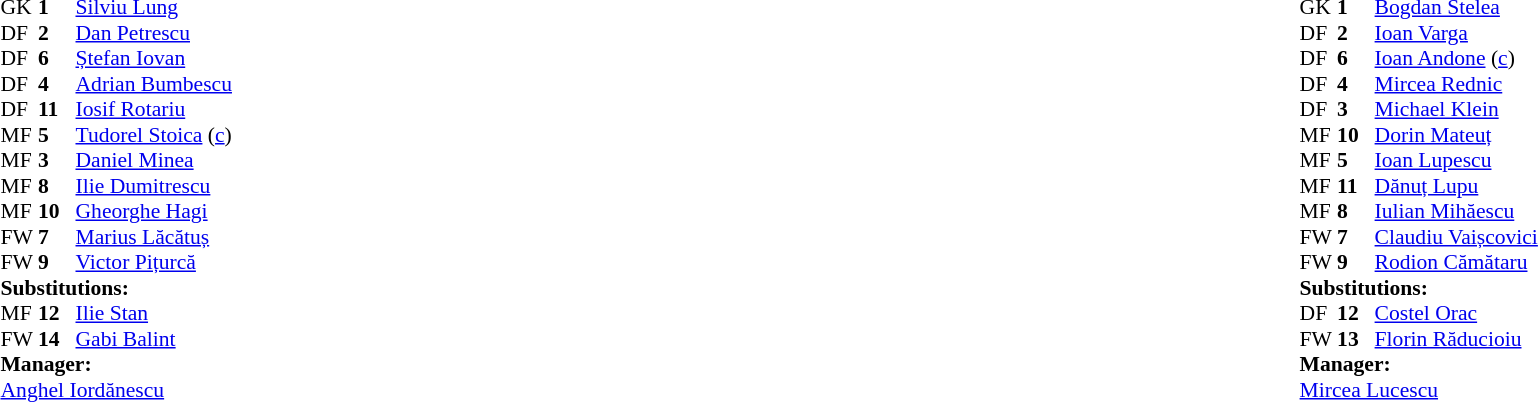<table style="width:100%;">
<tr>
<td style="vertical-align:top; width:50%;"><br><table style="font-size: 90%" cellspacing="0" cellpadding="0">
<tr>
<th width=25></th>
<th width=25></th>
</tr>
<tr>
<td>GK</td>
<td><strong>1</strong></td>
<td> <a href='#'>Silviu Lung</a></td>
</tr>
<tr>
<td>DF</td>
<td><strong>2</strong></td>
<td> <a href='#'>Dan Petrescu</a></td>
</tr>
<tr>
<td>DF</td>
<td><strong>6</strong></td>
<td> <a href='#'>Ștefan Iovan</a></td>
</tr>
<tr>
<td>DF</td>
<td><strong>4</strong></td>
<td> <a href='#'>Adrian Bumbescu</a></td>
</tr>
<tr>
<td>DF</td>
<td><strong>11</strong></td>
<td> <a href='#'>Iosif Rotariu</a></td>
</tr>
<tr>
<td>MF</td>
<td><strong>5</strong></td>
<td> <a href='#'>Tudorel Stoica</a> (<a href='#'>c</a>)</td>
</tr>
<tr>
<td>MF</td>
<td><strong>3</strong></td>
<td> <a href='#'>Daniel Minea</a> </td>
</tr>
<tr>
<td>MF</td>
<td><strong>8</strong></td>
<td> <a href='#'>Ilie Dumitrescu</a></td>
</tr>
<tr>
<td>MF</td>
<td><strong>10</strong></td>
<td> <a href='#'>Gheorghe Hagi</a></td>
</tr>
<tr>
<td>FW</td>
<td><strong>7</strong></td>
<td> <a href='#'>Marius Lăcătuș</a> </td>
</tr>
<tr>
<td>FW</td>
<td><strong>9</strong></td>
<td> <a href='#'>Victor Pițurcă</a></td>
</tr>
<tr>
<td colspan=3><strong>Substitutions:</strong></td>
</tr>
<tr>
<td>MF</td>
<td><strong>12</strong></td>
<td> <a href='#'>Ilie Stan</a> </td>
</tr>
<tr>
<td>FW</td>
<td><strong>14</strong></td>
<td> <a href='#'>Gabi Balint</a> </td>
</tr>
<tr>
<td colspan=3><strong>Manager:</strong></td>
</tr>
<tr>
<td colspan=4> <a href='#'>Anghel Iordănescu</a></td>
</tr>
</table>
</td>
<td valign="top"></td>
<td style="vertical-align:top; width:50%;"><br><table cellspacing="0" cellpadding="0" style="font-size:90%; margin:auto;">
<tr>
<th width=25></th>
<th width=25></th>
</tr>
<tr>
<td>GK</td>
<td><strong>1</strong></td>
<td> <a href='#'>Bogdan Stelea</a></td>
</tr>
<tr>
<td>DF</td>
<td><strong>2</strong></td>
<td> <a href='#'>Ioan Varga</a></td>
</tr>
<tr>
<td>DF</td>
<td><strong>6</strong></td>
<td> <a href='#'>Ioan Andone</a> (<a href='#'>c</a>)</td>
</tr>
<tr>
<td>DF</td>
<td><strong>4</strong></td>
<td> <a href='#'>Mircea Rednic</a></td>
</tr>
<tr>
<td>DF</td>
<td><strong>3</strong></td>
<td> <a href='#'>Michael Klein</a></td>
</tr>
<tr>
<td>MF</td>
<td><strong>10</strong></td>
<td> <a href='#'>Dorin Mateuț</a></td>
</tr>
<tr>
<td>MF</td>
<td><strong>5</strong></td>
<td> <a href='#'>Ioan Lupescu</a> </td>
</tr>
<tr>
<td>MF</td>
<td><strong>11</strong></td>
<td> <a href='#'>Dănuț Lupu</a></td>
</tr>
<tr>
<td>MF</td>
<td><strong>8</strong></td>
<td> <a href='#'>Iulian Mihăescu</a></td>
</tr>
<tr>
<td>FW</td>
<td><strong>7</strong></td>
<td> <a href='#'>Claudiu Vaișcovici</a></td>
</tr>
<tr>
<td>FW</td>
<td><strong>9</strong></td>
<td> <a href='#'>Rodion Cămătaru</a> </td>
</tr>
<tr>
<td colspan=3><strong>Substitutions:</strong></td>
</tr>
<tr>
<td>DF</td>
<td><strong>12</strong></td>
<td> <a href='#'>Costel Orac</a> </td>
</tr>
<tr>
<td>FW</td>
<td><strong>13</strong></td>
<td> <a href='#'>Florin Răducioiu</a> </td>
</tr>
<tr>
<td colspan=3><strong>Manager:</strong></td>
</tr>
<tr>
<td colspan=4> <a href='#'>Mircea Lucescu</a></td>
</tr>
</table>
</td>
</tr>
</table>
